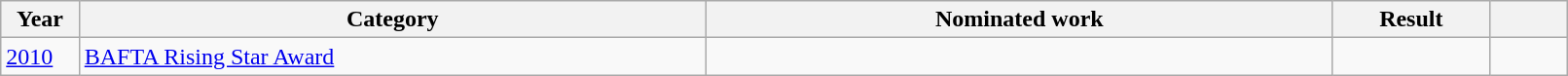<table class="wikitable" style="width:85%;">
<tr>
<th width=5%>Year</th>
<th style="width:40%;">Category</th>
<th style="width:40%;">Nominated work</th>
<th style="width:10%;">Result</th>
<th width=5%></th>
</tr>
<tr>
<td><a href='#'>2010</a></td>
<td><a href='#'>BAFTA Rising Star Award</a></td>
<td></td>
<td></td>
<td style="text-align:center;"></td>
</tr>
</table>
